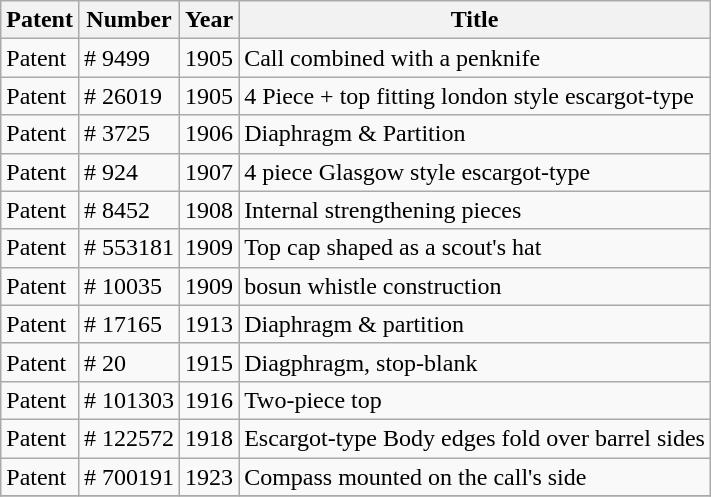<table class="wikitable" border="1">
<tr>
<th>Patent</th>
<th>Number</th>
<th>Year</th>
<th>Title</th>
</tr>
<tr>
<td>Patent</td>
<td># 9499</td>
<td>1905</td>
<td>Call combined with a penknife</td>
</tr>
<tr>
<td>Patent</td>
<td># 26019</td>
<td>1905</td>
<td>4 Piece + top fitting london style escargot-type</td>
</tr>
<tr>
<td>Patent</td>
<td># 3725</td>
<td>1906</td>
<td>Diaphragm & Partition</td>
</tr>
<tr>
<td>Patent</td>
<td># 924</td>
<td>1907</td>
<td>4 piece Glasgow style escargot-type</td>
</tr>
<tr>
<td>Patent</td>
<td># 8452</td>
<td>1908</td>
<td>Internal strengthening pieces</td>
</tr>
<tr>
<td>Patent</td>
<td># 553181</td>
<td>1909</td>
<td>Top cap shaped as a scout's hat</td>
</tr>
<tr>
<td>Patent</td>
<td># 10035</td>
<td>1909</td>
<td>bosun whistle construction</td>
</tr>
<tr>
<td>Patent</td>
<td># 17165</td>
<td>1913</td>
<td>Diaphragm & partition</td>
</tr>
<tr>
<td>Patent</td>
<td># 20</td>
<td>1915</td>
<td>Diagphragm, stop-blank</td>
</tr>
<tr>
<td>Patent</td>
<td># 101303</td>
<td>1916</td>
<td>Two-piece top</td>
</tr>
<tr>
<td>Patent</td>
<td># 122572</td>
<td>1918</td>
<td>Escargot-type Body edges fold over barrel sides</td>
</tr>
<tr>
<td>Patent</td>
<td># 700191</td>
<td>1923</td>
<td>Compass mounted on the call's side</td>
</tr>
<tr>
</tr>
</table>
